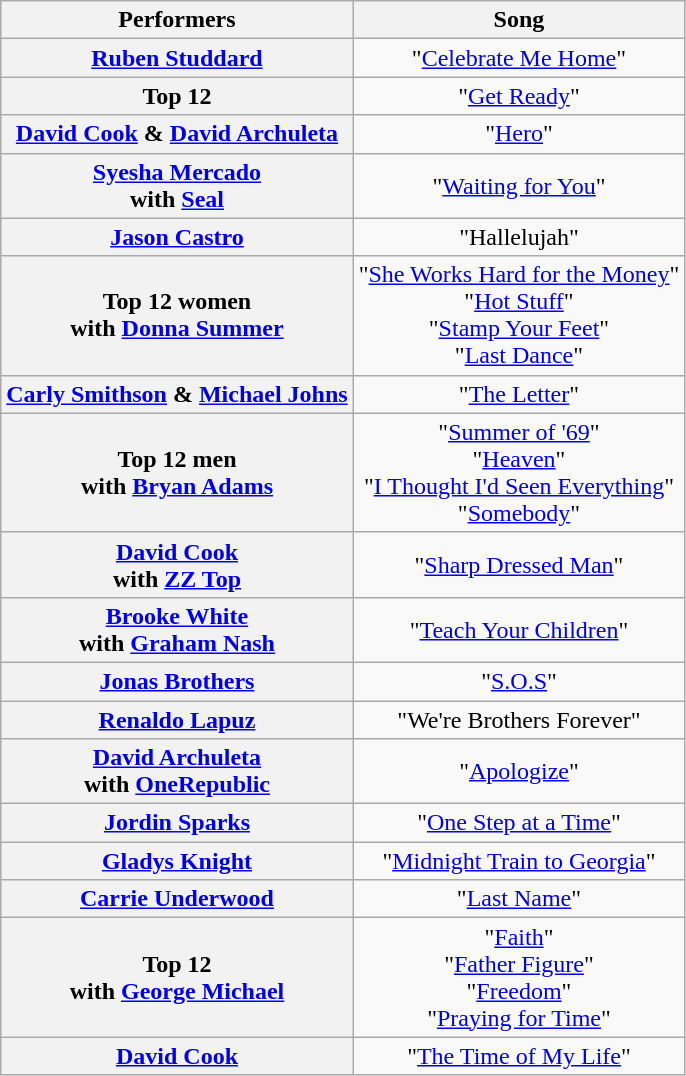<table class="wikitable unsortable" style="text-align:center;">
<tr>
<th scope="col">Performers</th>
<th scope="col">Song</th>
</tr>
<tr>
<th scope="row"><a href='#'>Ruben Studdard</a></th>
<td>"<a href='#'>Celebrate Me Home</a>"</td>
</tr>
<tr>
<th scope="row">Top 12</th>
<td>"<a href='#'>Get Ready</a>"</td>
</tr>
<tr>
<th scope="row"><a href='#'>David Cook</a> & <a href='#'>David Archuleta</a></th>
<td>"<a href='#'>Hero</a>"</td>
</tr>
<tr>
<th scope="row"><a href='#'>Syesha Mercado</a><br>with <a href='#'>Seal</a></th>
<td>"<a href='#'>Waiting for You</a>"</td>
</tr>
<tr>
<th scope="row"><a href='#'>Jason Castro</a></th>
<td>"Hallelujah"</td>
</tr>
<tr>
<th scope="row">Top 12 women<br>with <a href='#'>Donna Summer</a></th>
<td>"<a href='#'>She Works Hard for the Money</a>"<br>"<a href='#'>Hot Stuff</a>"<br>"<a href='#'>Stamp Your Feet</a>"<br>"<a href='#'>Last Dance</a>"</td>
</tr>
<tr>
<th scope="row"><a href='#'>Carly Smithson</a> & <a href='#'>Michael Johns</a></th>
<td>"<a href='#'>The Letter</a>"</td>
</tr>
<tr>
<th scope="row">Top 12 men<br>with <a href='#'>Bryan Adams</a></th>
<td>"<a href='#'>Summer of '69</a>"<br>"<a href='#'>Heaven</a>"<br>"<a href='#'>I Thought I'd Seen Everything</a>"<br>"<a href='#'>Somebody</a>"</td>
</tr>
<tr>
<th scope="row"><a href='#'>David Cook</a><br>with <a href='#'>ZZ Top</a></th>
<td>"<a href='#'>Sharp Dressed Man</a>"</td>
</tr>
<tr>
<th scope="row"><a href='#'>Brooke White</a><br>with <a href='#'>Graham Nash</a></th>
<td>"<a href='#'>Teach Your Children</a>"</td>
</tr>
<tr>
<th scope="row"><a href='#'>Jonas Brothers</a></th>
<td>"<a href='#'>S.O.S</a>"</td>
</tr>
<tr>
<th scope="row"><a href='#'>Renaldo Lapuz</a></th>
<td>"We're Brothers Forever"</td>
</tr>
<tr>
<th scope="row"><a href='#'>David Archuleta</a><br>with <a href='#'>OneRepublic</a></th>
<td>"<a href='#'>Apologize</a>"</td>
</tr>
<tr>
<th scope="row"><a href='#'>Jordin Sparks</a></th>
<td>"<a href='#'>One Step at a Time</a>"</td>
</tr>
<tr>
<th scope="row"><a href='#'>Gladys Knight</a></th>
<td>"<a href='#'>Midnight Train to Georgia</a>"</td>
</tr>
<tr>
<th scope="row"><a href='#'>Carrie Underwood</a></th>
<td>"<a href='#'>Last Name</a>"</td>
</tr>
<tr>
<th scope="row">Top 12<br>with <a href='#'>George Michael</a></th>
<td>"<a href='#'>Faith</a>"<br>"<a href='#'>Father Figure</a>"<br>"<a href='#'>Freedom</a>"<br>"<a href='#'>Praying for Time</a>"</td>
</tr>
<tr>
<th scope="row"><a href='#'>David Cook</a></th>
<td>"<a href='#'>The Time of My Life</a>"</td>
</tr>
</table>
